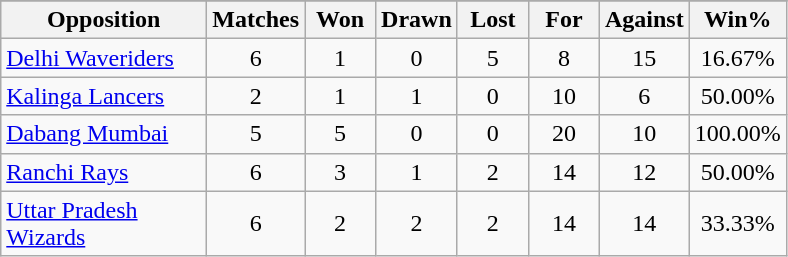<table class="wikitable sortable" style="text-align:center">
<tr>
</tr>
<tr>
<th width=130>Opposition</th>
<th width=40>Matches</th>
<th width=40>Won</th>
<th width=40>Drawn</th>
<th width=40>Lost</th>
<th width=40>For</th>
<th width=40>Against</th>
<th width=40>Win%</th>
</tr>
<tr>
<td align=left><a href='#'>Delhi Waveriders</a></td>
<td>6</td>
<td>1</td>
<td>0</td>
<td>5</td>
<td>8</td>
<td>15</td>
<td>16.67%</td>
</tr>
<tr>
<td align=left><a href='#'>Kalinga Lancers</a></td>
<td>2</td>
<td>1</td>
<td>1</td>
<td>0</td>
<td>10</td>
<td>6</td>
<td>50.00%</td>
</tr>
<tr>
<td align=left><a href='#'>Dabang Mumbai</a></td>
<td>5</td>
<td>5</td>
<td>0</td>
<td>0</td>
<td>20</td>
<td>10</td>
<td>100.00%</td>
</tr>
<tr>
<td align=left><a href='#'>Ranchi Rays</a></td>
<td>6</td>
<td>3</td>
<td>1</td>
<td>2</td>
<td>14</td>
<td>12</td>
<td>50.00%</td>
</tr>
<tr>
<td align=left><a href='#'>Uttar Pradesh Wizards</a></td>
<td>6</td>
<td>2</td>
<td>2</td>
<td>2</td>
<td>14</td>
<td>14</td>
<td>33.33%</td>
</tr>
</table>
